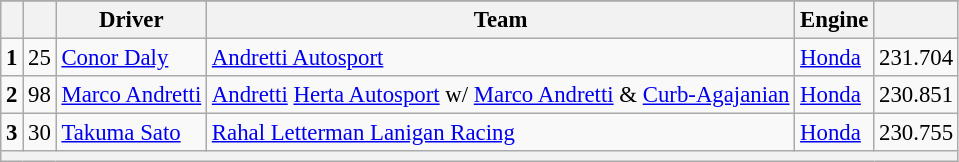<table class="wikitable" style="font-size:95%;">
<tr>
</tr>
<tr>
<th></th>
<th></th>
<th>Driver</th>
<th>Team</th>
<th>Engine</th>
<th></th>
</tr>
<tr>
<td style="text-align:center;"><strong>1</strong></td>
<td style="text-align:center;">25</td>
<td align="left"> <a href='#'>Conor Daly</a></td>
<td><a href='#'>Andretti Autosport</a></td>
<td><a href='#'>Honda</a></td>
<td>231.704</td>
</tr>
<tr>
<td style="text-align:center;"><strong>2</strong></td>
<td style="text-align:center;">98</td>
<td align="left"> <a href='#'>Marco Andretti</a></td>
<td><a href='#'>Andretti</a> <a href='#'>Herta Autosport</a> w/ <a href='#'>Marco Andretti</a> & <a href='#'>Curb-Agajanian</a></td>
<td><a href='#'>Honda</a></td>
<td>230.851</td>
</tr>
<tr>
<td style="text-align:center;"><strong>3</strong></td>
<td style="text-align:center;">30</td>
<td align="left"> <a href='#'>Takuma Sato</a></td>
<td><a href='#'>Rahal Letterman Lanigan Racing</a></td>
<td><a href='#'>Honda</a></td>
<td>230.755</td>
</tr>
<tr>
<th colspan=6></th>
</tr>
</table>
